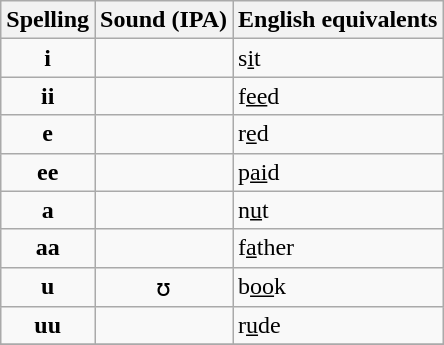<table class="wikitable">
<tr>
<th>Spelling</th>
<th>Sound (IPA)</th>
<th>English equivalents</th>
</tr>
<tr>
<td align="center"><strong>i</strong></td>
<td align="center"></td>
<td>s<u>i</u>t</td>
</tr>
<tr>
<td align="center"><strong>ii</strong></td>
<td align="center"></td>
<td>f<u>ee</u>d</td>
</tr>
<tr>
<td align="center"><strong>e</strong></td>
<td align="center"></td>
<td>r<u>e</u>d</td>
</tr>
<tr>
<td align="center"><strong>ee</strong></td>
<td align="center"></td>
<td>p<u>ai</u>d</td>
</tr>
<tr>
<td align="center"><strong>a</strong></td>
<td align="center"></td>
<td>n<u>u</u>t</td>
</tr>
<tr>
<td align="center"><strong>aa</strong></td>
<td align="center"></td>
<td>f<u>a</u>ther</td>
</tr>
<tr>
<td align="center"><strong>u</strong></td>
<td align="center">ʊ</td>
<td>b<u>oo</u>k</td>
</tr>
<tr>
<td align="center"><strong>uu</strong></td>
<td align="center"></td>
<td>r<u>u</u>de</td>
</tr>
<tr>
</tr>
</table>
